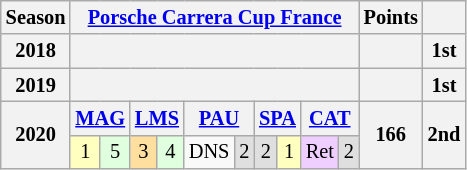<table class="wikitable" style="font-size: 85%; text-align:center">
<tr valign="top">
<th>Season</th>
<th colspan=10><a href='#'>Porsche Carrera Cup France</a></th>
<th>Points</th>
<th></th>
</tr>
<tr>
<th align=left>2018</th>
<th colspan=10></th>
<th></th>
<th>1st</th>
</tr>
<tr>
<th align=left>2019</th>
<th colspan=10></th>
<th></th>
<th>1st</th>
</tr>
<tr>
<th rowspan=2 align=left>2020</th>
<th colspan=2><a href='#'>MAG</a><br></th>
<th colspan=2><a href='#'>LMS</a><br></th>
<th colspan=2><a href='#'>PAU</a><br></th>
<th colspan=2><a href='#'>SPA</a><br></th>
<th colspan=2><a href='#'>CAT</a><br></th>
<th rowspan=2>166</th>
<th rowspan=2>2nd</th>
</tr>
<tr>
<td style="background:#FFFFBF;">1</td>
<td style="background:#DFFFDF;">5</td>
<td style="background:#FFDF9F;">3</td>
<td style="background:#DFFFDF;">4</td>
<td style="background:">DNS</td>
<td style="background:#DFDFDF;">2</td>
<td style="background:#DFDFDF;">2</td>
<td style="background:#FFFFBF;">1</td>
<td style="background:#EFCFFF;">Ret</td>
<td style="background:#DFDFDF;">2</td>
</tr>
</table>
